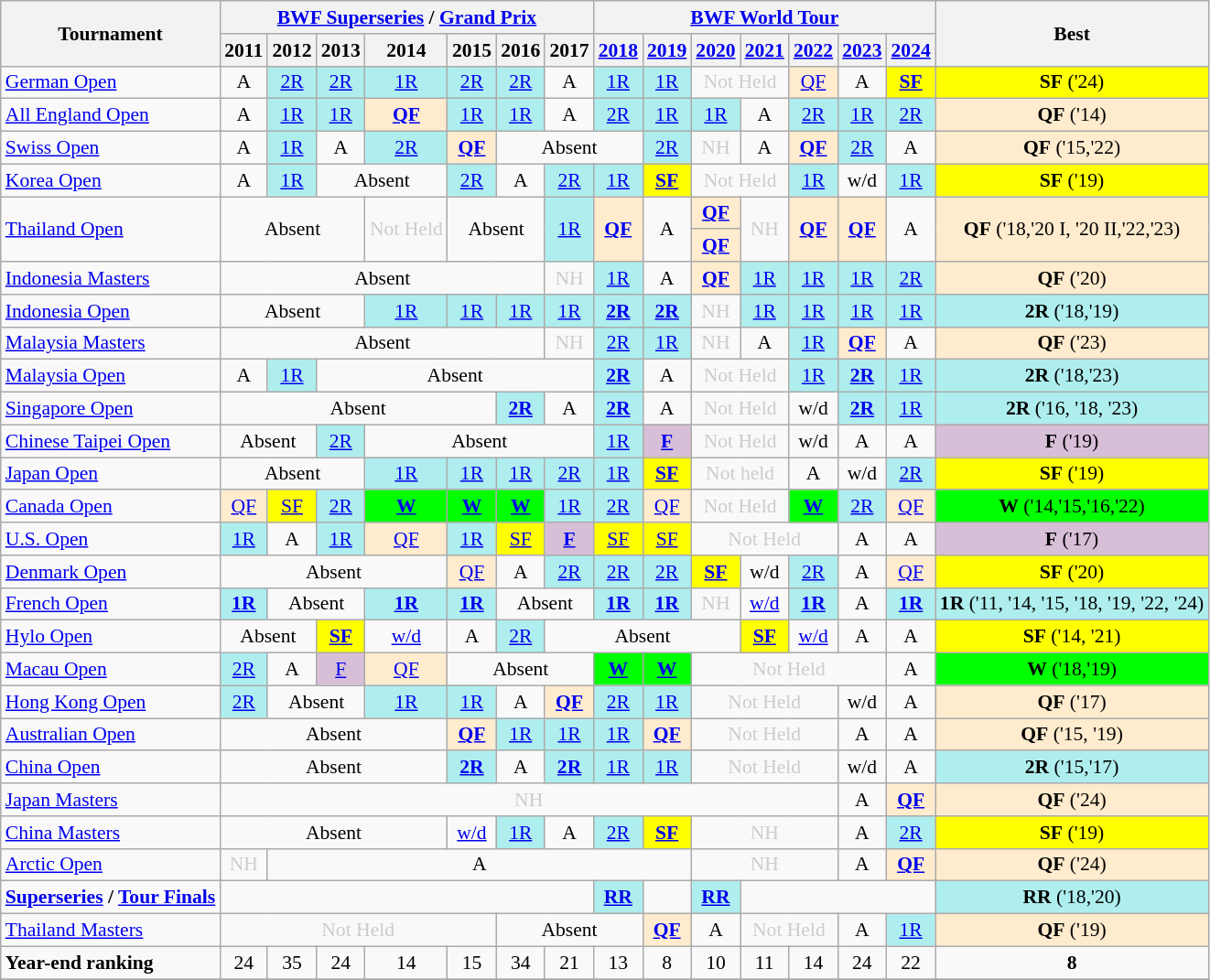<table class="wikitable" style="font-size: 90%; text-align:center">
<tr>
<th rowspan="2">Tournament</th>
<th colspan="7"><a href='#'>BWF Superseries</a> / <a href='#'>Grand Prix</a></th>
<th colspan="7"><a href='#'>BWF World Tour</a></th>
<th rowspan="2">Best</th>
</tr>
<tr>
<th>2011</th>
<th>2012</th>
<th>2013</th>
<th>2014</th>
<th>2015</th>
<th>2016</th>
<th>2017</th>
<th><a href='#'>2018</a></th>
<th><a href='#'>2019</a></th>
<th><a href='#'>2020</a></th>
<th><a href='#'>2021</a></th>
<th><a href='#'>2022</a></th>
<th><a href='#'>2023</a></th>
<th><a href='#'>2024</a></th>
</tr>
<tr>
<td align=left><a href='#'>German Open</a></td>
<td>A</td>
<td bgcolor=AFEEEE><a href='#'>2R</a></td>
<td bgcolor=AFEEEE><a href='#'>2R</a></td>
<td bgcolor=AFEEEE><a href='#'>1R</a></td>
<td bgcolor=AFEEEE><a href='#'>2R</a></td>
<td bgcolor=AFEEEE><a href='#'>2R</a></td>
<td>A</td>
<td bgcolor=AFEEEE><a href='#'>1R</a></td>
<td bgcolor=AFEEEE><a href='#'>1R</a></td>
<td colspan="2" style=color:#ccc>Not Held</td>
<td bgcolor=FFEBCD><a href='#'>QF</a></td>
<td>A</td>
<td bgcolor=FFFF00><a href='#'><strong>SF</strong></a></td>
<td bgcolor=FFFF00><strong>SF</strong> ('24)</td>
</tr>
<tr>
<td align=left><a href='#'>All England Open</a></td>
<td>A</td>
<td bgcolor=AFEEEE><a href='#'>1R</a></td>
<td bgcolor=AFEEEE><a href='#'>1R</a></td>
<td bgcolor=FFEBCD><a href='#'><strong>QF</strong></a></td>
<td bgcolor=AFEEEE><a href='#'>1R</a></td>
<td bgcolor=AFEEEE><a href='#'>1R</a></td>
<td>A</td>
<td bgcolor=AFEEEE><a href='#'>2R</a></td>
<td bgcolor=AFEEEE><a href='#'>1R</a></td>
<td bgcolor=AFEEEE><a href='#'>1R</a></td>
<td>A</td>
<td bgcolor=AFEEEE><a href='#'>2R</a></td>
<td bgcolor=AFEEEE><a href='#'>1R</a></td>
<td bgcolor=AFEEEE><a href='#'>2R</a></td>
<td bgcolor=FFEBCD><strong>QF</strong> ('14)</td>
</tr>
<tr>
<td align=left><a href='#'>Swiss Open</a></td>
<td>A</td>
<td bgcolor=AFEEEE><a href='#'>1R</a></td>
<td>A</td>
<td bgcolor=AFEEEE><a href='#'>2R</a></td>
<td bgcolor=FFEBCD><a href='#'><strong>QF</strong></a></td>
<td colspan="3">Absent</td>
<td bgcolor=AFEEEE><a href='#'>2R</a></td>
<td style=color:#ccc>NH</td>
<td>A</td>
<td bgcolor=FFEBCD><a href='#'><strong>QF</strong></a></td>
<td bgcolor=AFEEEE><a href='#'>2R</a></td>
<td>A</td>
<td bgcolor=FFEBCD><strong>QF</strong> ('15,'22)</td>
</tr>
<tr>
<td align=left><a href='#'>Korea Open</a></td>
<td>A</td>
<td bgcolor=AFEEEE><a href='#'>1R</a></td>
<td colspan="2">Absent</td>
<td bgcolor=AFEEEE><a href='#'>2R</a></td>
<td>A</td>
<td bgcolor=AFEEEE><a href='#'>2R</a></td>
<td bgcolor=AFEEEE><a href='#'>1R</a></td>
<td bgcolor=FFFF00><a href='#'><strong>SF</strong></a></td>
<td colspan="2" style=color:#ccc>Not Held</td>
<td bgcolor=AFEEEE><a href='#'>1R</a></td>
<td>w/d</td>
<td bgcolor=AFEEEE><a href='#'>1R</a></td>
<td bgcolor=FFFF00><strong>SF</strong> ('19)</td>
</tr>
<tr>
<td rowspan=2 align=left><a href='#'>Thailand Open</a></td>
<td rowspan=2 colspan="3">Absent</td>
<td rowspan=2 colspan="1" style=color:#ccc>Not Held</td>
<td rowspan=2 colspan="2">Absent</td>
<td rowspan=2 bgcolor=AFEEEE><a href='#'>1R</a></td>
<td rowspan=2 bgcolor=FFEBCD><a href='#'><strong>QF</strong></a></td>
<td rowspan=2 colspan="1">A</td>
<td bgcolor=FFEBCD><a href='#'><strong>QF</strong></a></td>
<td rowspan=2 style=color:#ccc>NH</td>
<td rowspan=2 bgcolor=FFEBCD><a href='#'><strong>QF</strong></a></td>
<td rowspan=2 bgcolor=FFEBCD><a href='#'><strong>QF</strong></a></td>
<td rowspan=2 colspan="1">A</td>
<td rowspan=2 bgcolor=FFEBCD><strong>QF</strong> ('18,'20 I, '20 II,'22,'23)</td>
</tr>
<tr>
<td bgcolor=FFEBCD><a href='#'><strong>QF</strong></a></td>
</tr>
<tr>
<td align=left><a href='#'>Indonesia Masters</a></td>
<td colspan="6">Absent</td>
<td style=color:#ccc>NH</td>
<td bgcolor=AFEEEE><a href='#'>1R</a></td>
<td>A</td>
<td bgcolor=FFEBCD><a href='#'><strong>QF</strong></a></td>
<td bgcolor=AFEEEE><a href='#'>1R</a></td>
<td bgcolor=AFEEEE><a href='#'>1R</a></td>
<td bgcolor=AFEEEE><a href='#'>1R</a></td>
<td bgcolor=AFEEEE><a href='#'>2R</a></td>
<td bgcolor=FFEBCD><strong>QF</strong> ('20)</td>
</tr>
<tr>
<td align=left><a href='#'>Indonesia Open</a></td>
<td colspan="3">Absent</td>
<td bgcolor=AFEEEE><a href='#'>1R</a></td>
<td bgcolor=AFEEEE><a href='#'>1R</a></td>
<td bgcolor=AFEEEE><a href='#'>1R</a></td>
<td bgcolor=AFEEEE><a href='#'>1R</a></td>
<td bgcolor=AFEEEE><a href='#'><strong>2R</strong></a></td>
<td bgcolor=AFEEEE><a href='#'><strong>2R</strong></a></td>
<td style=color:#ccc>NH</td>
<td bgcolor=AFEEEE><a href='#'>1R</a></td>
<td bgcolor=AFEEEE><a href='#'>1R</a></td>
<td bgcolor=AFEEEE><a href='#'>1R</a></td>
<td bgcolor=AFEEEE><a href='#'>1R</a></td>
<td bgcolor=AFEEEE><strong>2R</strong> ('18,'19)</td>
</tr>
<tr>
<td align=left><a href='#'>Malaysia Masters</a></td>
<td colspan="6">Absent</td>
<td style=color:#ccc>NH</td>
<td bgcolor=AFEEEE><a href='#'>2R</a></td>
<td bgcolor=AFEEEE><a href='#'>1R</a></td>
<td style=color:#ccc>NH</td>
<td colspan="1">A</td>
<td bgcolor=AFEEEE><a href='#'>1R</a></td>
<td bgcolor=FFEBCD><a href='#'><strong>QF</strong></a></td>
<td>A</td>
<td bgcolor=FFEBCD><strong>QF</strong> ('23)</td>
</tr>
<tr>
<td align=left><a href='#'>Malaysia Open</a></td>
<td>A</td>
<td bgcolor=AFEEEE><a href='#'>1R</a></td>
<td colspan="5">Absent</td>
<td bgcolor= AFEEEE><a href='#'><strong>2R</strong></a></td>
<td>A</td>
<td colspan="2" style=color:#ccc>Not Held</td>
<td bgcolor= AFEEEE><a href='#'>1R</a></td>
<td bgcolor= AFEEEE><a href='#'><strong>2R</strong></a></td>
<td bgcolor= AFEEEE><a href='#'>1R</a></td>
<td bgcolor= AFEEEE><strong>2R</strong> ('18,'23)</td>
</tr>
<tr>
<td align=left><a href='#'>Singapore Open</a></td>
<td colspan="5">Absent</td>
<td bgcolor= AFEEEE><a href='#'><strong>2R</strong></a></td>
<td>A</td>
<td bgcolor= AFEEEE><a href='#'><strong>2R</strong></a></td>
<td>A</td>
<td colspan="2" style=color:#ccc>Not Held</td>
<td>w/d</td>
<td bgcolor= AFEEEE><a href='#'><strong>2R</strong></a></td>
<td bgcolor= AFEEEE><a href='#'>1R</a></td>
<td bgcolor= AFEEEE><strong>2R</strong> ('16, '18, '23)</td>
</tr>
<tr>
<td align=left><a href='#'>Chinese Taipei Open</a></td>
<td colspan="2">Absent</td>
<td bgcolor=AFEEEE><a href='#'>2R</a></td>
<td colspan="4">Absent</td>
<td bgcolor=AFEEEE><a href='#'>1R</a></td>
<td bgcolor=D8BFD8><a href='#'><strong>F</strong></a></td>
<td colspan="2" style=color:#ccc>Not Held</td>
<td>w/d</td>
<td>A</td>
<td>A</td>
<td bgcolor=D8BFD8><strong>F</strong> ('19)</td>
</tr>
<tr>
<td align=left><a href='#'>Japan Open</a></td>
<td colspan="3">Absent</td>
<td bgcolor=AFEEEE><a href='#'>1R</a></td>
<td bgcolor=AFEEEE><a href='#'>1R</a></td>
<td bgcolor=AFEEEE><a href='#'>1R</a></td>
<td bgcolor=AFEEEE><a href='#'>2R</a></td>
<td bgcolor=AFEEEE><a href='#'>1R</a></td>
<td bgcolor=FFFF00><a href='#'><strong>SF</strong></a></td>
<td colspan="2" style=color:#ccc>Not held</td>
<td>A</td>
<td>w/d</td>
<td bgcolor=AFEEEE><a href='#'>2R</a></td>
<td bgcolor=FFFF00><strong>SF</strong> ('19)</td>
</tr>
<tr>
<td align=left><a href='#'>Canada Open</a></td>
<td bgcolor=FFEBCD><a href='#'>QF</a></td>
<td bgcolor=FFFF00><a href='#'>SF</a></td>
<td bgcolor=AFEEEE><a href='#'>2R</a></td>
<td bgcolor=00FF00><a href='#'><strong>W</strong></a></td>
<td bgcolor=00FF00><a href='#'><strong>W</strong></a></td>
<td bgcolor=00FF00><a href='#'><strong>W</strong></a></td>
<td bgcolor=AFEEEE><a href='#'>1R</a></td>
<td bgcolor=AFEEEE><a href='#'>2R</a></td>
<td bgcolor=FFEBCD><a href='#'>QF</a></td>
<td colspan="2" style=color:#ccc>Not Held</td>
<td bgcolor=00FF00><a href='#'><strong>W</strong></a></td>
<td bgcolor=AFEEEE><a href='#'>2R</a></td>
<td bgcolor=FFEBCD><a href='#'>QF</a></td>
<td bgcolor=00FF00><strong>W</strong> ('14,'15,'16,'22)</td>
</tr>
<tr>
<td align=left><a href='#'>U.S. Open</a></td>
<td bgcolor=AFEEEE><a href='#'>1R</a></td>
<td>A</td>
<td bgcolor=AFEEEE><a href='#'>1R</a></td>
<td bgcolor=FFEBCD><a href='#'>QF</a></td>
<td bgcolor=AFEEEE><a href='#'>1R</a></td>
<td bgcolor=FFFF00><a href='#'>SF</a></td>
<td bgcolor=D8BFD8><a href='#'><strong>F</strong></a></td>
<td bgcolor=FFFF00><a href='#'>SF</a></td>
<td bgcolor=FFFF00><a href='#'>SF</a></td>
<td colspan="3" style=color:#ccc>Not Held</td>
<td>A</td>
<td>A</td>
<td bgcolor=D8BFD8><strong>F</strong> ('17)</td>
</tr>
<tr>
<td align=left><a href='#'>Denmark Open</a></td>
<td colspan="4">Absent</td>
<td bgcolor=FFEBCD><a href='#'>QF</a></td>
<td>A</td>
<td bgcolor=AFEEEE><a href='#'>2R</a></td>
<td bgcolor=AFEEEE><a href='#'>2R</a></td>
<td bgcolor=AFEEEE><a href='#'>2R</a></td>
<td bgcolor=FFFF00><a href='#'><strong>SF</strong></a></td>
<td>w/d</td>
<td bgcolor=AFEEEE><a href='#'>2R</a></td>
<td>A</td>
<td bgcolor=FFEBCD><a href='#'>QF</a></td>
<td bgcolor=FFFF00><strong>SF</strong> ('20)</td>
</tr>
<tr>
<td align=left><a href='#'>French Open</a></td>
<td bgcolor=AFEEEE><a href='#'><strong>1R</strong></a></td>
<td colspan="2">Absent</td>
<td bgcolor=AFEEEE><a href='#'><strong>1R</strong></a></td>
<td bgcolor=AFEEEE><a href='#'><strong>1R</strong></a></td>
<td colspan="2">Absent</td>
<td bgcolor=AFEEEE><a href='#'><strong>1R</strong></a></td>
<td bgcolor=AFEEEE><a href='#'><strong>1R</strong></a></td>
<td style=color:#ccc>NH</td>
<td style=color:#ccc><a href='#'>w/d</a></td>
<td bgcolor=AFEEEE><a href='#'><strong>1R</strong></a></td>
<td>A</td>
<td bgcolor=AFEEEE><a href='#'><strong>1R</strong></a></td>
<td bgcolor=AFEEEE><strong>1R</strong> ('11, '14, '15, '18, '19, '22, '24)</td>
</tr>
<tr>
<td align=left><a href='#'>Hylo Open</a></td>
<td colspan="2">Absent</td>
<td bgcolor=FFFF00><a href='#'><strong>SF</strong></a></td>
<td style=color:#ccc><a href='#'>w/d</a></td>
<td>A</td>
<td bgcolor=AFEEEE><a href='#'>2R</a></td>
<td colspan="4">Absent</td>
<td bgcolor=FFFF00><a href='#'><strong>SF</strong></a></td>
<td style=color:#ccc><a href='#'>w/d</a></td>
<td>A</td>
<td>A</td>
<td bgcolor=FFFF00><strong>SF</strong> ('14, '21)</td>
</tr>
<tr>
<td align=left><a href='#'>Macau Open</a></td>
<td bgcolor=AFEEEE><a href='#'>2R</a></td>
<td>A</td>
<td bgcolor=D8BFD8><a href='#'>F</a></td>
<td bgcolor=FFEBCD><a href='#'>QF</a></td>
<td colspan="3">Absent</td>
<td bgcolor=00FF00><a href='#'><strong>W</strong></a></td>
<td bgcolor=00FF00><a href='#'><strong>W</strong></a></td>
<td colspan="4" style=color:#ccc>Not Held</td>
<td>A</td>
<td bgcolor=00FF00><strong>W</strong> ('18,'19)</td>
</tr>
<tr>
<td align=left><a href='#'>Hong Kong Open</a></td>
<td bgcolor=AFEEEE><a href='#'>2R</a></td>
<td colspan="2">Absent</td>
<td bgcolor=AFEEEE><a href='#'>1R</a></td>
<td bgcolor=AFEEEE><a href='#'>1R</a></td>
<td>A</td>
<td bgcolor=FFEBCD><a href='#'><strong>QF</strong></a></td>
<td bgcolor=AFEEEE><a href='#'>2R</a></td>
<td bgcolor=AFEEEE><a href='#'>1R</a></td>
<td colspan="3" style=color:#ccc>Not Held</td>
<td>w/d</td>
<td>A</td>
<td bgcolor=FFEBCD><strong>QF</strong> ('17)</td>
</tr>
<tr>
<td align=left><a href='#'>Australian Open</a></td>
<td colspan="4">Absent</td>
<td bgcolor=FFEBCD><a href='#'><strong>QF</strong></a></td>
<td bgcolor=AFEEEE><a href='#'>1R</a></td>
<td bgcolor=AFEEEE><a href='#'>1R</a></td>
<td bgcolor=AFEEEE><a href='#'>1R</a></td>
<td bgcolor=FFEBCD><a href='#'><strong>QF</strong></a></td>
<td colspan="3" style=color:#ccc>Not Held</td>
<td>A</td>
<td>A</td>
<td bgcolor=FFEBCD><strong>QF</strong> ('15, '19)</td>
</tr>
<tr>
<td align=left><a href='#'>China Open</a></td>
<td colspan="4">Absent</td>
<td bgcolor=AFEEEE><a href='#'><strong>2R</strong></a></td>
<td>A</td>
<td bgcolor=AFEEEE><a href='#'><strong>2R</strong></a></td>
<td bgcolor=AFEEEE><a href='#'>1R</a></td>
<td bgcolor=AFEEEE><a href='#'>1R</a></td>
<td colspan="3" style=color:#ccc>Not Held</td>
<td>w/d</td>
<td>A</td>
<td bgcolor=AFEEEE><strong>2R</strong> ('15,'17)</td>
</tr>
<tr>
<td align=left><a href='#'>Japan Masters</a></td>
<td colspan="12" style=color:#ccc>NH</td>
<td>A</td>
<td bgcolor=FFEBCD><a href='#'><strong>QF</strong></a></td>
<td bgcolor=FFEBCD><strong>QF</strong> ('24)</td>
</tr>
<tr>
<td align=left><a href='#'>China Masters</a></td>
<td colspan="4">Absent</td>
<td style=color:#ccc><a href='#'>w/d</a></td>
<td bgcolor=AFEEEE><a href='#'>1R</a></td>
<td>A</td>
<td bgcolor=AFEEEE><a href='#'>2R</a></td>
<td bgcolor=FFFF00><a href='#'><strong>SF</strong></a></td>
<td colspan="3" style=color:#ccc>NH</td>
<td>A</td>
<td bgcolor=AFEEEE><a href='#'>2R</a></td>
<td bgcolor=FFFF00><strong>SF</strong> ('19)</td>
</tr>
<tr>
<td align=left><a href='#'>Arctic Open</a></td>
<td style=color:#ccc>NH</td>
<td colspan="8">A</td>
<td colspan="3" style=color:#ccc>NH</td>
<td>A</td>
<td bgcolor=FFEBCD><strong><a href='#'>QF</a></strong></td>
<td bgcolor=FFEBCD><strong>QF</strong> ('24)</td>
</tr>
<tr>
<td align=left><strong><a href='#'>Superseries</a> / <a href='#'>Tour Finals</a></strong></td>
<td colspan="7"></td>
<td bgcolor=AFEEEE><a href='#'><strong>RR</strong></a></td>
<td colspan="1"></td>
<td bgcolor=AFEEEE><a href='#'><strong>RR</strong></a></td>
<td colspan="4"></td>
<td bgcolor=AFEEEE><strong>RR</strong> ('18,'20)</td>
</tr>
<tr>
<td align=left><a href='#'>Thailand Masters</a></td>
<td colspan="5" style=color:#ccc>Not Held</td>
<td colspan="3">Absent</td>
<td bgcolor=FFEBCD><a href='#'><strong>QF</strong></a></td>
<td>A</td>
<td colspan="2" style=color:#ccc>Not Held</td>
<td>A</td>
<td bgcolor=AFEEEE><a href='#'>1R</a></td>
<td bgcolor=FFEBCD><strong>QF</strong> ('19)</td>
</tr>
<tr>
<td align=left><strong>Year-end ranking</strong></td>
<td>24</td>
<td>35</td>
<td>24</td>
<td>14</td>
<td>15</td>
<td>34</td>
<td>21</td>
<td>13</td>
<td>8</td>
<td>10</td>
<td>11</td>
<td>14</td>
<td>24</td>
<td>22</td>
<td><strong>8</strong></td>
</tr>
<tr>
</tr>
</table>
